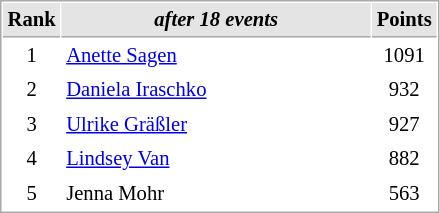<table cellspacing="1" cellpadding="3" style="border:1px solid #AAAAAA;font-size:86%">
<tr bgcolor="#E4E4E4">
<th style="border-bottom:1px solid #AAAAAA" width=10>Rank</th>
<th style="border-bottom:1px solid #AAAAAA" width=200><em>after 18 events</em></th>
<th style="border-bottom:1px solid #AAAAAA" width=20>Points</th>
</tr>
<tr>
<td align=center>1</td>
<td align=left> <a href='#'>Anette Sagen</a></td>
<td align=center>1091</td>
</tr>
<tr>
<td align=center>2</td>
<td align=left> <a href='#'>Daniela Iraschko</a></td>
<td align=center>932</td>
</tr>
<tr>
<td align=center>3</td>
<td align=left> <a href='#'>Ulrike Gräßler</a></td>
<td align=center>927</td>
</tr>
<tr>
<td align=center>4</td>
<td align=left> <a href='#'>Lindsey Van</a></td>
<td align=center>882</td>
</tr>
<tr>
<td align=center>5</td>
<td align=left> Jenna Mohr</td>
<td align=center>563</td>
</tr>
</table>
